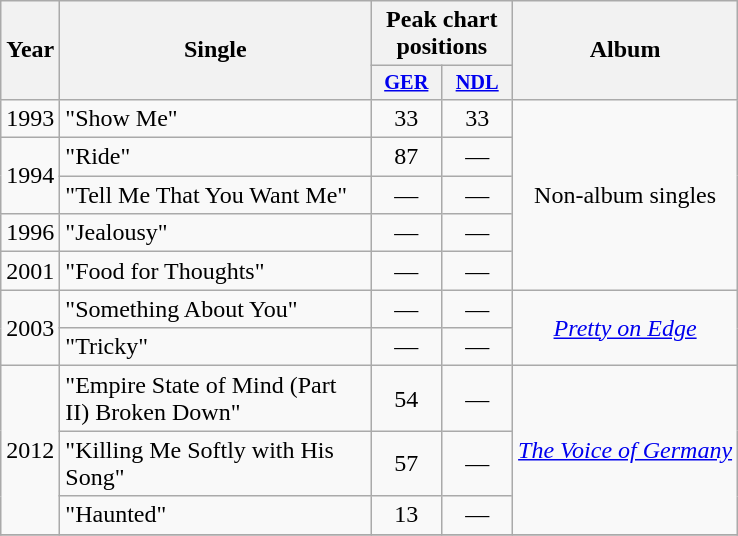<table class="wikitable" style="text-align:center;">
<tr>
<th rowspan="2">Year</th>
<th rowspan="2" width="200">Single</th>
<th colspan="2">Peak chart positions</th>
<th rowspan="2">Album</th>
</tr>
<tr>
<th style="width:3em;font-size:85%"><a href='#'>GER</a><br></th>
<th style="width:3em;font-size:85%"><a href='#'>NDL</a><br></th>
</tr>
<tr>
<td rowspan=1>1993</td>
<td align="left">"Show Me"</td>
<td>33</td>
<td>33</td>
<td rowspan=5>Non-album singles</td>
</tr>
<tr>
<td rowspan=2>1994</td>
<td align="left">"Ride"</td>
<td>87</td>
<td>—</td>
</tr>
<tr>
<td align="left">"Tell Me That You Want Me"</td>
<td>—</td>
<td>—</td>
</tr>
<tr>
<td rowspan=1>1996</td>
<td align="left">"Jealousy"</td>
<td>—</td>
<td>—</td>
</tr>
<tr>
<td rowspan=1>2001</td>
<td align="left">"Food for Thoughts"</td>
<td>—</td>
<td>—</td>
</tr>
<tr>
<td rowspan=2>2003</td>
<td align="left">"Something About You"</td>
<td>—</td>
<td>—</td>
<td rowspan=2><em><a href='#'>Pretty on Edge</a></em></td>
</tr>
<tr>
<td align="left">"Tricky"</td>
<td>—</td>
<td>—</td>
</tr>
<tr>
<td rowspan=3>2012</td>
<td align="left">"Empire State of Mind (Part II) Broken Down"</td>
<td>54</td>
<td>—</td>
<td rowspan=3><em><a href='#'>The Voice of Germany</a></em></td>
</tr>
<tr>
<td align="left">"Killing Me Softly with His Song"</td>
<td>57</td>
<td>—</td>
</tr>
<tr>
<td align="left">"Haunted"</td>
<td>13</td>
<td>—</td>
</tr>
<tr>
</tr>
</table>
